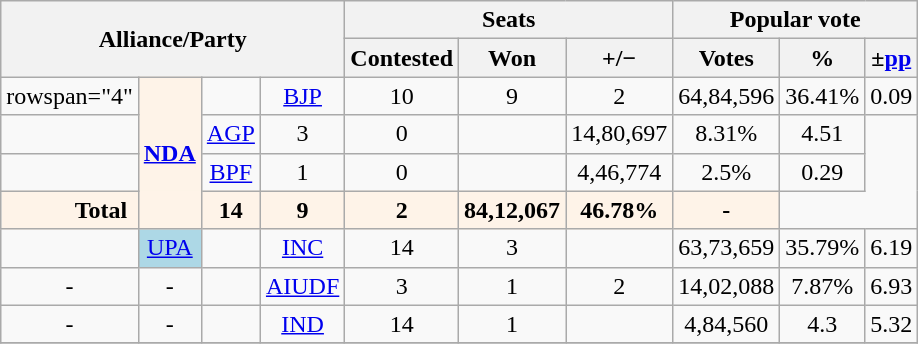<table class="wikitable sortable" style="text-align:center;">
<tr>
<th colspan="4" rowspan="2">Alliance/Party</th>
<th colspan="3">Seats</th>
<th colspan="3">Popular vote</th>
</tr>
<tr>
<th>Contested</th>
<th>Won</th>
<th><strong>+/−</strong></th>
<th>Votes</th>
<th>%</th>
<th>±<a href='#'>pp</a></th>
</tr>
<tr>
<td>rowspan="4" </td>
<th rowspan="4"style="background:#fef3e8"><a href='#'>NDA</a></th>
<td></td>
<td><a href='#'>BJP</a></td>
<td>10</td>
<td>9</td>
<td>2</td>
<td>64,84,596</td>
<td>36.41%</td>
<td>0.09</td>
</tr>
<tr>
<td></td>
<td><a href='#'>AGP</a></td>
<td>3</td>
<td>0</td>
<td></td>
<td>14,80,697</td>
<td>8.31%</td>
<td>4.51</td>
</tr>
<tr>
<td></td>
<td><a href='#'>BPF</a></td>
<td>1</td>
<td>0</td>
<td></td>
<td>4,46,774</td>
<td>2.5%</td>
<td>0.29</td>
</tr>
<tr>
<th colspan="2"style="background:#fef3e8">Total</th>
<th style="background:#fef3e8">14</th>
<th style="background:#fef3e8">9</th>
<th style="background:#fef3e8">2</th>
<th style="background:#fef3e8">84,12,067</th>
<th style="background:#fef3e8">46.78%</th>
<th style="background:#fef3e8">-</th>
</tr>
<tr>
<td bgcolor=></td>
<td style="background:#ADD8E6"><a href='#'>UPA</a></td>
<td></td>
<td><a href='#'>INC</a></td>
<td>14</td>
<td>3</td>
<td></td>
<td>63,73,659</td>
<td>35.79%</td>
<td>6.19</td>
</tr>
<tr>
<td>-</td>
<td>-</td>
<td></td>
<td><a href='#'>AIUDF</a></td>
<td>3</td>
<td>1</td>
<td>2</td>
<td>14,02,088</td>
<td>7.87%</td>
<td>6.93</td>
</tr>
<tr>
<td>-</td>
<td>-</td>
<td></td>
<td><a href='#'>IND</a></td>
<td>14</td>
<td>1</td>
<td></td>
<td>4,84,560</td>
<td>4.3</td>
<td>5.32</td>
</tr>
<tr>
</tr>
</table>
